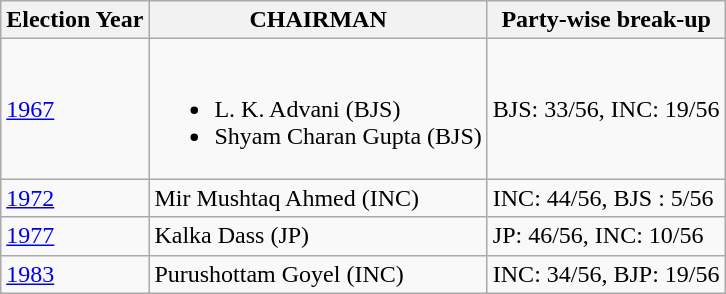<table class="wikitable">
<tr>
<th>Election Year</th>
<th>CHAIRMAN</th>
<th>Party-wise break-up</th>
</tr>
<tr>
<td><a href='#'>1967</a></td>
<td><br><ul><li>L. K. Advani (BJS)</li><li>Shyam Charan Gupta (BJS)</li></ul></td>
<td>BJS: 33/56, INC: 19/56</td>
</tr>
<tr>
<td><a href='#'>1972</a></td>
<td>Mir Mushtaq Ahmed (INC)</td>
<td>INC: 44/56, BJS : 5/56</td>
</tr>
<tr>
<td><a href='#'>1977</a></td>
<td>Kalka Dass (JP)</td>
<td>JP: 46/56, INC: 10/56</td>
</tr>
<tr>
<td><a href='#'>1983</a></td>
<td>Purushottam Goyel (INC)</td>
<td>INC: 34/56, BJP: 19/56</td>
</tr>
</table>
